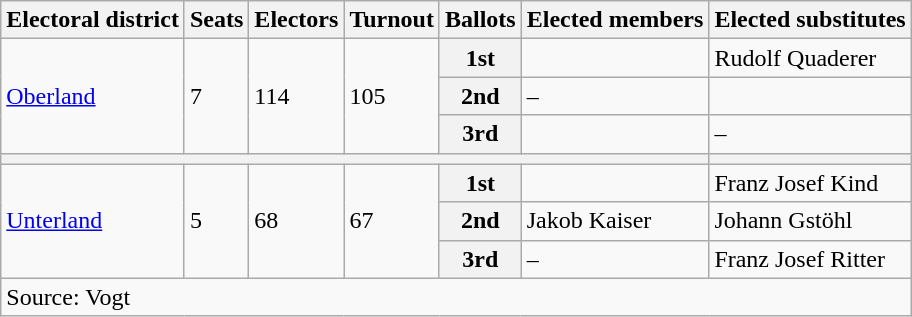<table class="wikitable">
<tr>
<th>Electoral district</th>
<th>Seats</th>
<th>Electors</th>
<th>Turnout</th>
<th>Ballots</th>
<th>Elected members</th>
<th>Elected substitutes</th>
</tr>
<tr>
<td rowspan="3"><a href='#'>Oberland</a></td>
<td rowspan="3">7</td>
<td rowspan="3">114</td>
<td rowspan="3">105</td>
<th>1st</th>
<td style="text-align: right;"></td>
<td>Rudolf Quaderer</td>
</tr>
<tr>
<th>2nd</th>
<td>–</td>
<td></td>
</tr>
<tr>
<th>3rd</th>
<td></td>
<td>–</td>
</tr>
<tr>
<th colspan="6"></th>
<th></th>
</tr>
<tr>
<td rowspan="3"><a href='#'>Unterland</a></td>
<td rowspan="3">5</td>
<td rowspan="3">68</td>
<td rowspan="3">67</td>
<th>1st</th>
<td></td>
<td>Franz Josef Kind</td>
</tr>
<tr>
<th>2nd</th>
<td>Jakob Kaiser</td>
<td>Johann Gstöhl</td>
</tr>
<tr>
<th>3rd</th>
<td>–</td>
<td>Franz Josef Ritter</td>
</tr>
<tr>
<td colspan="7">Source: Vogt</td>
</tr>
</table>
